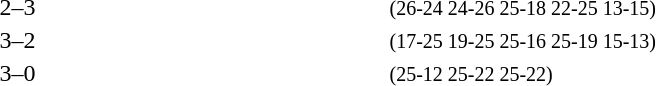<table>
<tr>
<th width=200></th>
<th width=80></th>
<th width=200></th>
<th width=220></th>
</tr>
<tr>
<td align=right></td>
<td align=center>2–3</td>
<td><strong></strong></td>
<td><small>(26-24 24-26 25-18 22-25 13-15)</small></td>
</tr>
<tr>
<td align=right><strong></strong></td>
<td align=center>3–2</td>
<td></td>
<td><small>(17-25 19-25 25-16 25-19 15-13)</small></td>
</tr>
<tr>
<td align=right><strong></strong></td>
<td align=center>3–0</td>
<td></td>
<td><small>(25-12 25-22 25-22)</small></td>
</tr>
</table>
